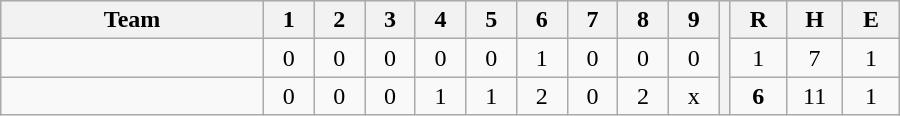<table border=1 cellspacing=0 width=600 style="margin-left:3em;" class="wikitable">
<tr style="text-align:center; background-color:#e6e6e6;">
<th align=left width=28%>Team</th>
<th width=5.4%>1</th>
<th width=5.4%>2</th>
<th width=5.4%>3</th>
<th width=5.4%>4</th>
<th width=5.4%>5</th>
<th width=5.4%>6</th>
<th width=5.4%>7</th>
<th width=5.4%>8</th>
<th width=5.4%>9</th>
<th rowspan="3" width=0.5%></th>
<th width=6%>R</th>
<th width=6%>H</th>
<th width=6%>E</th>
</tr>
<tr style="text-align:center;">
<td align=left></td>
<td>0</td>
<td>0</td>
<td>0</td>
<td>0</td>
<td>0</td>
<td>1</td>
<td>0</td>
<td>0</td>
<td>0</td>
<td>1</td>
<td>7</td>
<td>1</td>
</tr>
<tr style="text-align:center;">
<td align=left></td>
<td>0</td>
<td>0</td>
<td>0</td>
<td>1</td>
<td>1</td>
<td>2</td>
<td>0</td>
<td>2</td>
<td>x</td>
<td><strong>6</strong></td>
<td>11</td>
<td>1</td>
</tr>
</table>
